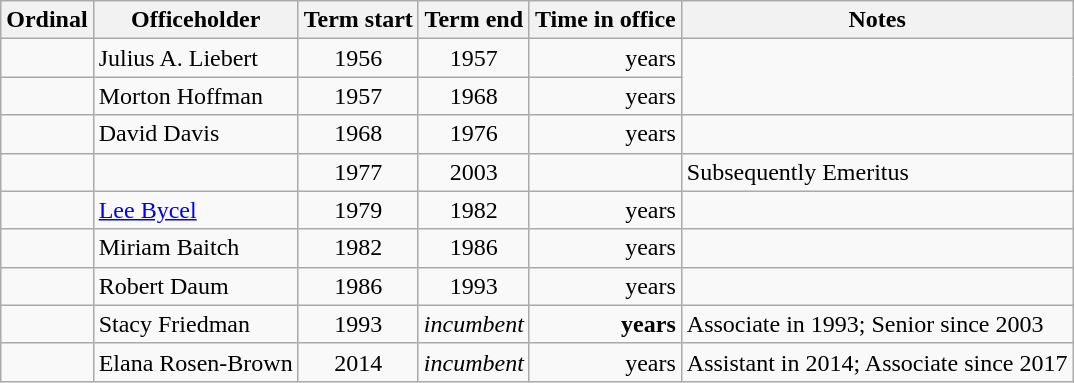<table class="wikitable sortable">
<tr>
<th>Ordinal</th>
<th>Officeholder</th>
<th>Term start</th>
<th>Term end</th>
<th>Time in office</th>
<th>Notes</th>
</tr>
<tr>
<td align=center></td>
<td>Julius A. Liebert</td>
<td align=center>1956</td>
<td align=center>1957</td>
<td align=right> years</td>
<td rowspan=2></td>
</tr>
<tr>
<td align=center></td>
<td>Morton Hoffman</td>
<td align=center>1957</td>
<td align=center>1968</td>
<td align=right> years</td>
</tr>
<tr>
<td align=center></td>
<td>David Davis</td>
<td align=center>1968</td>
<td align=center>1976</td>
<td align=right> years</td>
<td></td>
</tr>
<tr>
<td align=center></td>
<td></td>
<td align=center>1977</td>
<td align=center>2003</td>
<td align=right></td>
<td>Subsequently Emeritus</td>
</tr>
<tr>
<td align=center></td>
<td><a href='#'>Lee Bycel</a></td>
<td align=center>1979</td>
<td align=center>1982</td>
<td align=right> years</td>
<td></td>
</tr>
<tr>
<td align=center></td>
<td>Miriam Baitch</td>
<td align=center>1982</td>
<td align=center>1986</td>
<td align=right> years</td>
<td></td>
</tr>
<tr>
<td align=center></td>
<td>Robert Daum</td>
<td align=center>1986</td>
<td align=center>1993</td>
<td align=right> years</td>
<td></td>
</tr>
<tr>
<td align=center></td>
<td>Stacy Friedman</td>
<td align=center>1993</td>
<td align=center><em>incumbent</em></td>
<td align=right><strong> years</strong></td>
<td>Associate in 1993; Senior since 2003</td>
</tr>
<tr>
<td align=center></td>
<td>Elana Rosen-Brown</td>
<td align=center>2014</td>
<td align=center><em>incumbent</em></td>
<td align=right> years</td>
<td>Assistant in 2014; Associate since 2017</td>
</tr>
</table>
